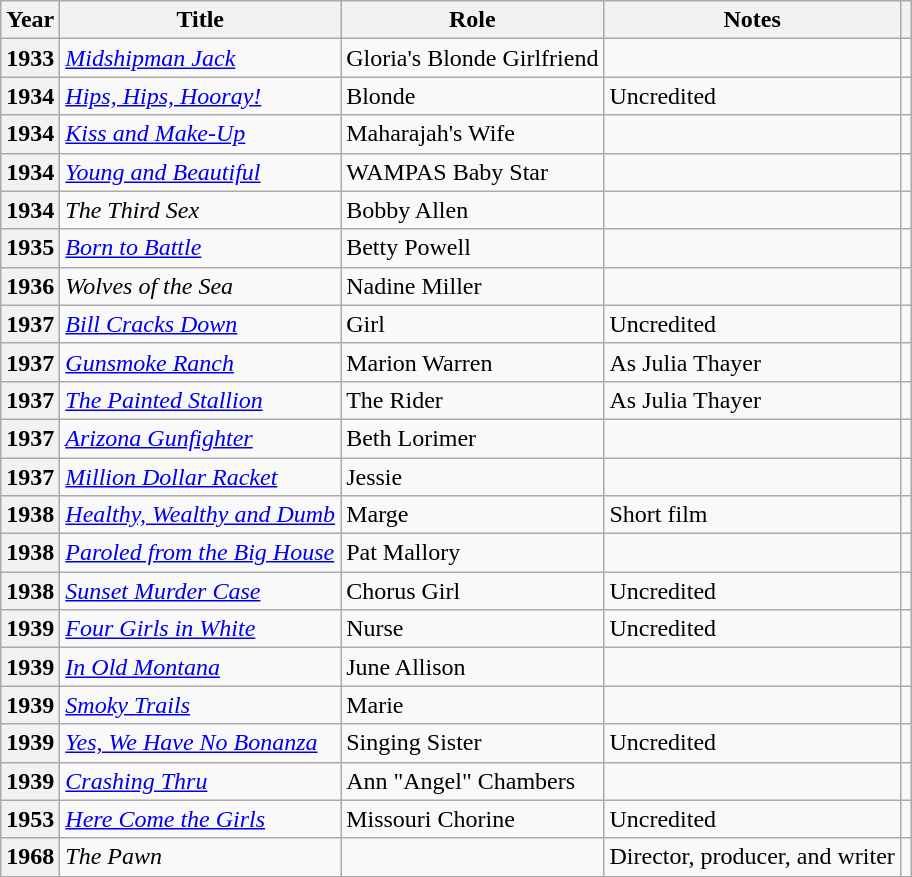<table class="wikitable plainrowheaders sortable" style="margin-right: 0;">
<tr>
<th scope="col">Year</th>
<th scope="col">Title</th>
<th scope="col">Role</th>
<th scope="col" class="unsortable">Notes</th>
<th scope="col" class="unsortable"></th>
</tr>
<tr>
<th scope="row">1933</th>
<td><em><a href='#'>Midshipman Jack</a></em></td>
<td>Gloria's Blonde Girlfriend</td>
<td></td>
<td style="text-align:center;"></td>
</tr>
<tr>
<th scope="row">1934</th>
<td><em><a href='#'>Hips, Hips, Hooray!</a></em></td>
<td>Blonde</td>
<td>Uncredited</td>
<td style="text-align:center;"></td>
</tr>
<tr>
<th scope="row">1934</th>
<td><em><a href='#'>Kiss and Make-Up</a></em></td>
<td>Maharajah's Wife</td>
<td></td>
<td style="text-align:center;"></td>
</tr>
<tr>
<th scope="row">1934</th>
<td><em><a href='#'>Young and Beautiful</a></em></td>
<td>WAMPAS Baby Star</td>
<td></td>
<td style="text-align:center;"></td>
</tr>
<tr>
<th scope="row">1934</th>
<td><em>The Third Sex</em></td>
<td>Bobby Allen</td>
<td></td>
<td style="text-align:center;"></td>
</tr>
<tr>
<th scope="row">1935</th>
<td><em><a href='#'>Born to Battle</a></em></td>
<td>Betty Powell</td>
<td></td>
<td style="text-align:center;"></td>
</tr>
<tr>
<th scope="row">1936</th>
<td><em>Wolves of the Sea</em></td>
<td>Nadine Miller</td>
<td></td>
<td style="text-align:center;"></td>
</tr>
<tr>
<th scope="row">1937</th>
<td><em><a href='#'>Bill Cracks Down</a></em></td>
<td>Girl</td>
<td>Uncredited</td>
<td style="text-align:center;"></td>
</tr>
<tr>
<th scope="row">1937</th>
<td><em><a href='#'>Gunsmoke Ranch</a></em></td>
<td>Marion Warren</td>
<td>As Julia Thayer</td>
<td style="text-align:center;"></td>
</tr>
<tr>
<th scope="row">1937</th>
<td><em><a href='#'>The Painted Stallion</a></em></td>
<td>The Rider</td>
<td>As Julia Thayer</td>
<td style="text-align:center;"></td>
</tr>
<tr>
<th scope="row">1937</th>
<td><em><a href='#'>Arizona Gunfighter</a></em></td>
<td>Beth Lorimer</td>
<td></td>
<td style="text-align:center;"></td>
</tr>
<tr>
<th scope="row">1937</th>
<td><em><a href='#'>Million Dollar Racket</a></em></td>
<td>Jessie</td>
<td></td>
<td style="text-align:center;"></td>
</tr>
<tr>
<th scope="row">1938</th>
<td><em><a href='#'>Healthy, Wealthy and Dumb</a></em></td>
<td>Marge</td>
<td>Short film</td>
<td style="text-align:center;"></td>
</tr>
<tr>
<th scope="row">1938</th>
<td><em><a href='#'>Paroled from the Big House</a></em></td>
<td>Pat Mallory</td>
<td></td>
<td style="text-align:center;"></td>
</tr>
<tr>
<th scope="row">1938</th>
<td><em><a href='#'>Sunset Murder Case</a></em></td>
<td>Chorus Girl</td>
<td>Uncredited</td>
<td style="text-align:center;"></td>
</tr>
<tr>
<th scope="row">1939</th>
<td><em><a href='#'>Four Girls in White</a></em></td>
<td>Nurse</td>
<td>Uncredited</td>
<td style="text-align:center;"></td>
</tr>
<tr>
<th scope="row">1939</th>
<td><em><a href='#'>In Old Montana</a></em></td>
<td>June Allison</td>
<td></td>
<td style="text-align:center;"></td>
</tr>
<tr>
<th scope="row">1939</th>
<td><em><a href='#'>Smoky Trails</a></em></td>
<td>Marie</td>
<td></td>
<td style="text-align:center;"></td>
</tr>
<tr>
<th scope="row">1939</th>
<td><em><a href='#'>Yes, We Have No Bonanza</a></em></td>
<td>Singing Sister</td>
<td>Uncredited</td>
<td style="text-align:center;"></td>
</tr>
<tr>
<th scope="row">1939</th>
<td><em><a href='#'>Crashing Thru</a></em></td>
<td>Ann "Angel" Chambers</td>
<td></td>
<td style="text-align:center;"></td>
</tr>
<tr>
<th scope="row">1953</th>
<td><em><a href='#'>Here Come the Girls</a></em></td>
<td>Missouri Chorine</td>
<td>Uncredited</td>
<td style="text-align:center;"></td>
</tr>
<tr>
<th scope="row">1968</th>
<td><em>The Pawn</em></td>
<td></td>
<td>Director, producer, and writer</td>
<td style="text-align:center;"></td>
</tr>
</table>
